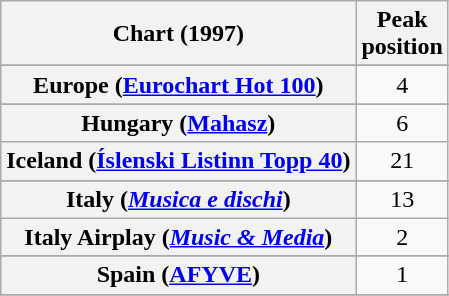<table class="wikitable sortable plainrowheaders" style="text-align:center">
<tr>
<th>Chart (1997)</th>
<th>Peak<br>position</th>
</tr>
<tr>
</tr>
<tr>
</tr>
<tr>
</tr>
<tr>
</tr>
<tr>
</tr>
<tr>
<th scope="row">Europe (<a href='#'>Eurochart Hot 100</a>)</th>
<td>4</td>
</tr>
<tr>
</tr>
<tr>
</tr>
<tr>
<th scope="row">Hungary (<a href='#'>Mahasz</a>)</th>
<td>6</td>
</tr>
<tr>
<th scope="row">Iceland (<a href='#'>Íslenski Listinn Topp 40</a>)</th>
<td>21</td>
</tr>
<tr>
</tr>
<tr>
<th scope="row">Italy (<em><a href='#'>Musica e dischi</a></em>)</th>
<td>13</td>
</tr>
<tr>
<th scope="row">Italy Airplay (<em><a href='#'>Music & Media</a></em>)</th>
<td>2</td>
</tr>
<tr>
</tr>
<tr>
</tr>
<tr>
</tr>
<tr>
</tr>
<tr>
<th scope="row">Spain (<a href='#'>AFYVE</a>)</th>
<td>1</td>
</tr>
<tr>
</tr>
<tr>
</tr>
<tr>
</tr>
<tr>
</tr>
<tr>
</tr>
<tr>
</tr>
<tr>
</tr>
</table>
